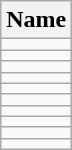<table class="wikitable">
<tr>
<th>Name</th>
</tr>
<tr>
<td></td>
</tr>
<tr>
<td></td>
</tr>
<tr>
<td></td>
</tr>
<tr>
<td></td>
</tr>
<tr>
<td></td>
</tr>
<tr>
<td></td>
</tr>
<tr>
<td></td>
</tr>
<tr>
<td></td>
</tr>
<tr>
<td></td>
</tr>
<tr>
<td></td>
</tr>
</table>
